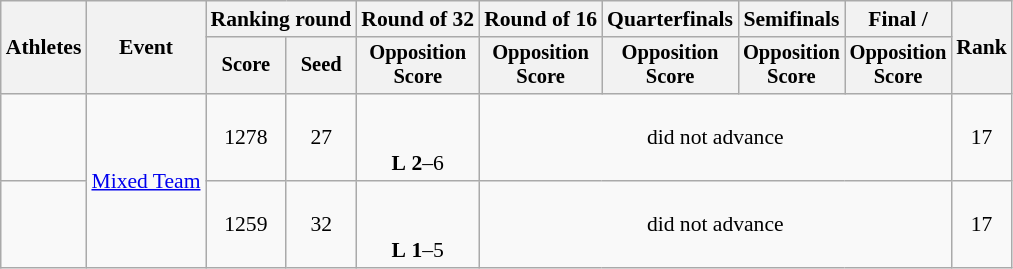<table class="wikitable" style="font-size:90%;">
<tr>
<th rowspan="2">Athletes</th>
<th rowspan="2">Event</th>
<th colspan="2">Ranking round</th>
<th>Round of 32</th>
<th>Round of 16</th>
<th>Quarterfinals</th>
<th>Semifinals</th>
<th>Final / </th>
<th rowspan=2>Rank</th>
</tr>
<tr style="font-size:95%">
<th>Score</th>
<th>Seed</th>
<th>Opposition<br>Score</th>
<th>Opposition<br>Score</th>
<th>Opposition<br>Score</th>
<th>Opposition<br>Score</th>
<th>Opposition<br>Score</th>
</tr>
<tr align=center>
<td align=left><br></td>
<td rowspan=2><a href='#'>Mixed Team</a></td>
<td>1278</td>
<td>27</td>
<td><br><br><strong>L</strong> <strong>2</strong>–6</td>
<td colspan=4>did not advance</td>
<td>17</td>
</tr>
<tr align=center>
<td align=left><br></td>
<td>1259</td>
<td>32</td>
<td><br><br><strong>L</strong> <strong>1</strong>–5</td>
<td colspan=4>did not advance</td>
<td>17</td>
</tr>
</table>
